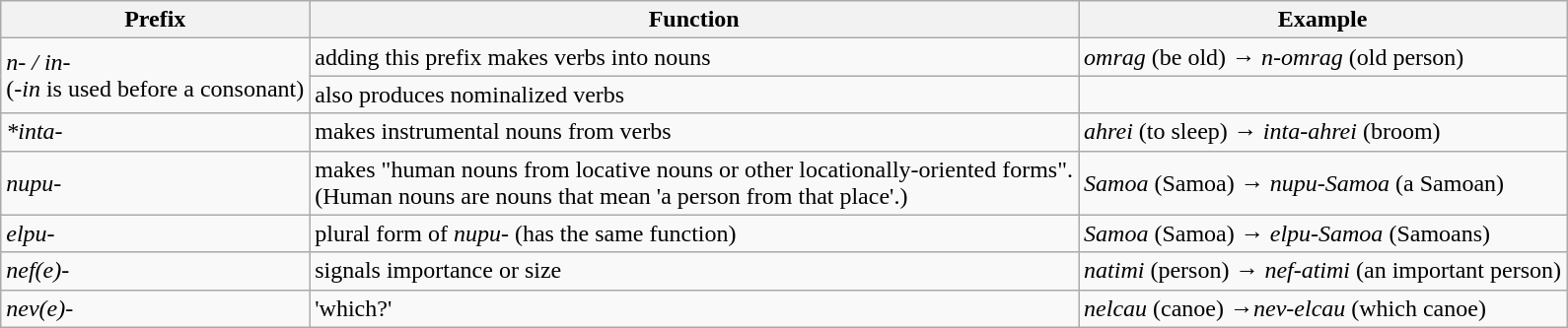<table class="wikitable">
<tr>
<th>Prefix</th>
<th>Function</th>
<th>Example</th>
</tr>
<tr>
<td rowspan="2"><em>n- / in-</em><br>(<em>-in</em> is used before a consonant)</td>
<td>adding this prefix makes verbs into nouns</td>
<td><em>omrag</em>  (be old)  → <em>n-omrag</em>  (old person)</td>
</tr>
<tr>
<td>also produces nominalized verbs</td>
<td></td>
</tr>
<tr>
<td><em>*inta-</em></td>
<td>makes instrumental nouns from verbs</td>
<td><em>ahrei</em> (to sleep)  → <em>inta-ahrei</em>  (broom)</td>
</tr>
<tr>
<td><em>nupu-</em></td>
<td>makes "human nouns from locative nouns or other locationally-oriented forms".<br>(Human nouns are nouns that mean 'a person from that place'.)</td>
<td><em>Samoa</em> (Samoa) → <em>nupu-Samoa</em> (a Samoan)</td>
</tr>
<tr>
<td><em>elpu-</em></td>
<td>plural form of <em>nupu-</em> (has the same function)</td>
<td><em>Samoa</em> (Samoa) → <em>elpu-Samoa</em> (Samoans)</td>
</tr>
<tr>
<td><em>nef(e)-</em></td>
<td>signals importance or size</td>
<td><em>natimi</em> (person) → <em>nef-atimi</em> (an important person)</td>
</tr>
<tr>
<td><em>nev(e)-</em></td>
<td>'which?'</td>
<td><em>nelcau</em> (canoe) →<em>nev-elcau</em> (which canoe)</td>
</tr>
</table>
